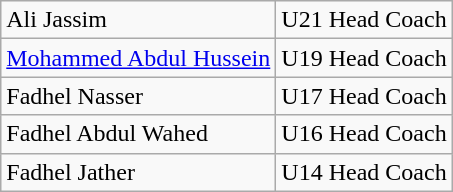<table class="wikitable sortable">
<tr>
<td> Ali Jassim</td>
<td>U21 Head Coach</td>
</tr>
<tr>
<td> <a href='#'>Mohammed Abdul Hussein</a></td>
<td>U19 Head Coach</td>
</tr>
<tr>
<td> Fadhel Nasser</td>
<td>U17 Head Coach</td>
</tr>
<tr>
<td> Fadhel Abdul Wahed</td>
<td>U16 Head Coach</td>
</tr>
<tr>
<td> Fadhel Jather</td>
<td>U14 Head Coach</td>
</tr>
</table>
